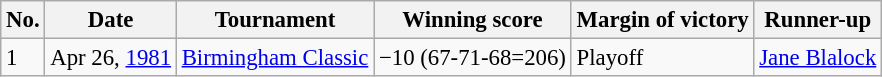<table class="wikitable" style="font-size:95%;">
<tr>
<th>No.</th>
<th>Date</th>
<th>Tournament</th>
<th>Winning score</th>
<th>Margin of victory</th>
<th>Runner-up</th>
</tr>
<tr>
<td>1</td>
<td>Apr 26, <a href='#'>1981</a></td>
<td><a href='#'>Birmingham Classic</a></td>
<td>−10 (67-71-68=206)</td>
<td>Playoff</td>
<td> <a href='#'>Jane Blalock</a></td>
</tr>
</table>
